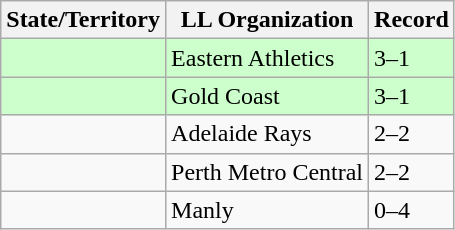<table class="wikitable">
<tr>
<th>State/Territory</th>
<th>LL Organization</th>
<th>Record</th>
</tr>
<tr bgcolor="ccffcc">
<td><strong></strong></td>
<td>Eastern Athletics</td>
<td>3–1</td>
</tr>
<tr bgcolor="ccffcc">
<td><strong></strong></td>
<td>Gold Coast</td>
<td>3–1</td>
</tr>
<tr>
<td><strong></strong></td>
<td>Adelaide Rays</td>
<td>2–2</td>
</tr>
<tr>
<td><strong></strong></td>
<td>Perth Metro Central</td>
<td>2–2</td>
</tr>
<tr>
<td><strong></strong></td>
<td>Manly</td>
<td>0–4</td>
</tr>
</table>
